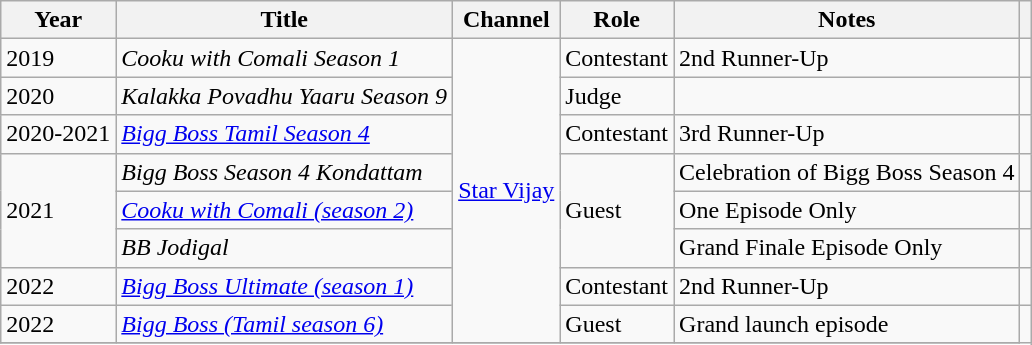<table class="wikitable sortable">
<tr>
<th>Year</th>
<th>Title</th>
<th>Channel</th>
<th>Role</th>
<th>Notes</th>
<th scope="col" class="unsortable"></th>
</tr>
<tr>
<td>2019</td>
<td><em>Cooku with Comali Season 1</em></td>
<td rowspan="8"><a href='#'>Star Vijay</a></td>
<td>Contestant</td>
<td>2nd Runner-Up</td>
<td style="text-align:center;"></td>
</tr>
<tr>
<td>2020</td>
<td><em>Kalakka Povadhu Yaaru Season 9</em></td>
<td>Judge</td>
<td></td>
<td style="text-align:center;"></td>
</tr>
<tr>
<td>2020-2021</td>
<td><em><a href='#'>Bigg Boss Tamil Season 4</a></em></td>
<td>Contestant</td>
<td>3rd Runner-Up</td>
<td style="text-align:center;"></td>
</tr>
<tr>
<td rowspan="3">2021</td>
<td><em>Bigg Boss Season 4 Kondattam</em></td>
<td rowspan="3">Guest</td>
<td>Celebration of Bigg Boss Season 4</td>
<td></td>
</tr>
<tr>
<td><em><a href='#'>Cooku with Comali (season 2)</a></em></td>
<td>One Episode Only</td>
<td></td>
</tr>
<tr>
<td><em>BB Jodigal</em></td>
<td>Grand Finale Episode Only</td>
<td></td>
</tr>
<tr>
<td>2022</td>
<td><em><a href='#'>Bigg Boss Ultimate (season 1)</a></em></td>
<td>Contestant</td>
<td>2nd Runner-Up</td>
<td></td>
</tr>
<tr>
<td>2022</td>
<td><em><a href='#'>Bigg Boss (Tamil season 6)</a></em></td>
<td>Guest</td>
<td>Grand launch episode</td>
</tr>
<tr>
</tr>
</table>
